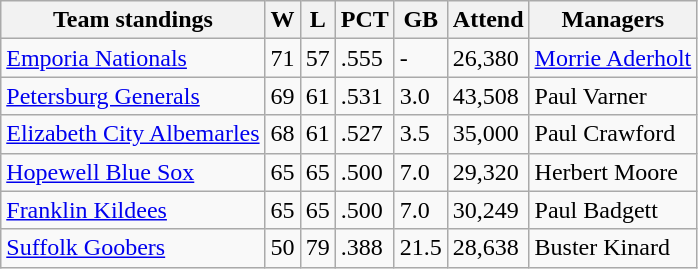<table class="wikitable">
<tr>
<th>Team standings</th>
<th>W</th>
<th>L</th>
<th>PCT</th>
<th>GB</th>
<th>Attend</th>
<th>Managers</th>
</tr>
<tr>
<td><a href='#'>Emporia Nationals</a></td>
<td>71</td>
<td>57</td>
<td>.555</td>
<td>-</td>
<td>26,380</td>
<td><a href='#'>Morrie Aderholt</a></td>
</tr>
<tr>
<td><a href='#'>Petersburg Generals</a></td>
<td>69</td>
<td>61</td>
<td>.531</td>
<td>3.0</td>
<td>43,508</td>
<td>Paul Varner</td>
</tr>
<tr>
<td><a href='#'>Elizabeth City Albemarles</a></td>
<td>68</td>
<td>61</td>
<td>.527</td>
<td>3.5</td>
<td>35,000</td>
<td>Paul Crawford</td>
</tr>
<tr>
<td><a href='#'>Hopewell Blue Sox</a></td>
<td>65</td>
<td>65</td>
<td>.500</td>
<td>7.0</td>
<td>29,320</td>
<td>Herbert Moore</td>
</tr>
<tr>
<td><a href='#'>Franklin Kildees</a></td>
<td>65</td>
<td>65</td>
<td>.500</td>
<td>7.0</td>
<td>30,249</td>
<td>Paul Badgett</td>
</tr>
<tr>
<td><a href='#'>Suffolk Goobers</a></td>
<td>50</td>
<td>79</td>
<td>.388</td>
<td>21.5</td>
<td>28,638</td>
<td>Buster Kinard</td>
</tr>
</table>
